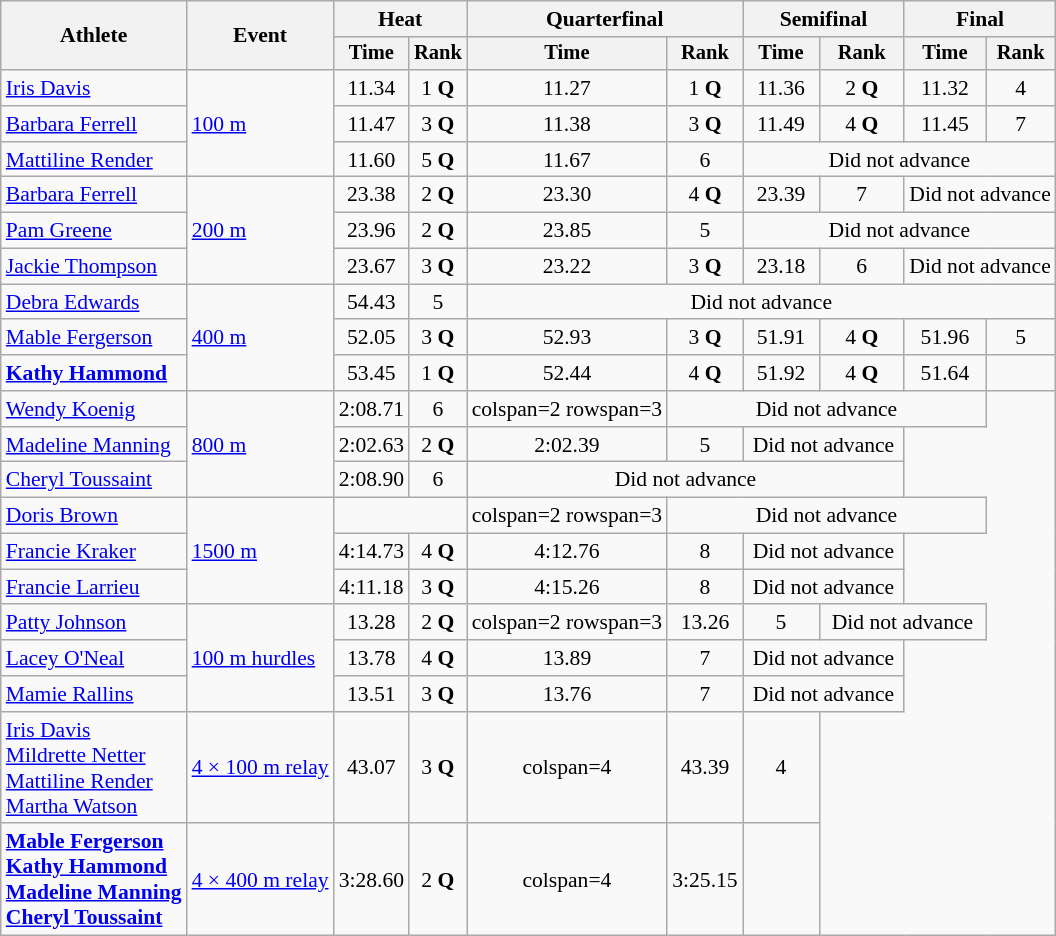<table class=wikitable style=font-size:90%;text-align:center>
<tr>
<th rowspan=2>Athlete</th>
<th rowspan=2>Event</th>
<th colspan=2>Heat</th>
<th colspan=2>Quarterfinal</th>
<th colspan=2>Semifinal</th>
<th colspan=2>Final</th>
</tr>
<tr style=font-size:95%>
<th>Time</th>
<th>Rank</th>
<th>Time</th>
<th>Rank</th>
<th>Time</th>
<th>Rank</th>
<th>Time</th>
<th>Rank</th>
</tr>
<tr>
<td align=left><a href='#'>Iris Davis</a></td>
<td align=left rowspan=3><a href='#'>100 m</a></td>
<td>11.34</td>
<td>1 <strong>Q</strong></td>
<td>11.27</td>
<td>1 <strong>Q</strong></td>
<td>11.36</td>
<td>2 <strong>Q</strong></td>
<td>11.32</td>
<td>4</td>
</tr>
<tr>
<td align=left><a href='#'>Barbara Ferrell</a></td>
<td>11.47</td>
<td>3 <strong>Q</strong></td>
<td>11.38</td>
<td>3 <strong>Q</strong></td>
<td>11.49</td>
<td>4 <strong>Q</strong></td>
<td>11.45</td>
<td>7</td>
</tr>
<tr>
<td align=left><a href='#'>Mattiline Render</a></td>
<td>11.60</td>
<td>5 <strong>Q</strong></td>
<td>11.67</td>
<td>6</td>
<td colspan=4>Did not advance</td>
</tr>
<tr>
<td align=left><a href='#'>Barbara Ferrell</a></td>
<td align=left rowspan=3><a href='#'>200 m</a></td>
<td>23.38</td>
<td>2 <strong>Q</strong></td>
<td>23.30</td>
<td>4 <strong>Q</strong></td>
<td>23.39</td>
<td>7</td>
<td colspan=2>Did not advance</td>
</tr>
<tr>
<td align=left><a href='#'>Pam Greene</a></td>
<td>23.96</td>
<td>2 <strong>Q</strong></td>
<td>23.85</td>
<td>5</td>
<td colspan=4>Did not advance</td>
</tr>
<tr>
<td align=left><a href='#'>Jackie Thompson</a></td>
<td>23.67</td>
<td>3 <strong>Q</strong></td>
<td>23.22</td>
<td>3 <strong>Q</strong></td>
<td>23.18</td>
<td>6</td>
<td colspan=2>Did not advance</td>
</tr>
<tr>
<td align=left><a href='#'>Debra Edwards</a></td>
<td align=left rowspan=3><a href='#'>400 m</a></td>
<td>54.43</td>
<td>5</td>
<td colspan=6>Did not advance</td>
</tr>
<tr>
<td align=left><a href='#'>Mable Fergerson</a></td>
<td>52.05</td>
<td>3 <strong>Q</strong></td>
<td>52.93</td>
<td>3 <strong>Q</strong></td>
<td>51.91</td>
<td>4 <strong>Q</strong></td>
<td>51.96</td>
<td>5</td>
</tr>
<tr>
<td align=left><strong><a href='#'>Kathy Hammond</a></strong></td>
<td>53.45</td>
<td>1 <strong>Q</strong></td>
<td>52.44</td>
<td>4 <strong>Q</strong></td>
<td>51.92</td>
<td>4 <strong>Q</strong></td>
<td>51.64</td>
<td></td>
</tr>
<tr>
<td align=left><a href='#'>Wendy Koenig</a></td>
<td align=left rowspan=3><a href='#'>800 m</a></td>
<td>2:08.71</td>
<td>6</td>
<td>colspan=2 rowspan=3 </td>
<td colspan=4>Did not advance</td>
</tr>
<tr>
<td align=left><a href='#'>Madeline Manning</a></td>
<td>2:02.63</td>
<td>2 <strong>Q</strong></td>
<td>2:02.39</td>
<td>5</td>
<td colspan=2>Did not advance</td>
</tr>
<tr>
<td align=left><a href='#'>Cheryl Toussaint</a></td>
<td>2:08.90</td>
<td>6</td>
<td colspan=4>Did not advance</td>
</tr>
<tr>
<td align=left><a href='#'>Doris Brown</a></td>
<td align=left rowspan=3><a href='#'>1500 m</a></td>
<td colspan=2></td>
<td>colspan=2 rowspan=3 </td>
<td colspan=4>Did not advance</td>
</tr>
<tr>
<td align=left><a href='#'>Francie Kraker</a></td>
<td>4:14.73</td>
<td>4 <strong>Q</strong></td>
<td>4:12.76</td>
<td>8</td>
<td colspan=2>Did not advance</td>
</tr>
<tr>
<td align=left><a href='#'>Francie Larrieu</a></td>
<td>4:11.18</td>
<td>3 <strong>Q</strong></td>
<td>4:15.26</td>
<td>8</td>
<td colspan=2>Did not advance</td>
</tr>
<tr>
<td align=left><a href='#'>Patty Johnson</a></td>
<td align=left rowspan=3><a href='#'>100 m hurdles</a></td>
<td>13.28</td>
<td>2 <strong>Q</strong></td>
<td>colspan=2 rowspan=3 </td>
<td>13.26</td>
<td>5</td>
<td colspan=2>Did not advance</td>
</tr>
<tr>
<td align=left><a href='#'>Lacey O'Neal</a></td>
<td>13.78</td>
<td>4 <strong>Q</strong></td>
<td>13.89</td>
<td>7</td>
<td colspan=2>Did not advance</td>
</tr>
<tr>
<td align=left><a href='#'>Mamie Rallins</a></td>
<td>13.51</td>
<td>3 <strong>Q</strong></td>
<td>13.76</td>
<td>7</td>
<td colspan=2>Did not advance</td>
</tr>
<tr>
<td align=left><a href='#'>Iris Davis</a><br><a href='#'>Mildrette Netter</a><br><a href='#'>Mattiline Render</a><br><a href='#'>Martha Watson</a></td>
<td align=left><a href='#'>4 × 100 m relay</a></td>
<td>43.07</td>
<td>3 <strong>Q</strong></td>
<td>colspan=4 </td>
<td>43.39</td>
<td>4</td>
</tr>
<tr>
<td align=left><strong><a href='#'>Mable Fergerson</a><br><a href='#'>Kathy Hammond</a><br><a href='#'>Madeline Manning</a><br><a href='#'>Cheryl Toussaint</a></strong></td>
<td align=left><a href='#'>4 × 400 m relay</a></td>
<td>3:28.60</td>
<td>2 <strong>Q</strong></td>
<td>colspan=4 </td>
<td>3:25.15</td>
<td></td>
</tr>
</table>
